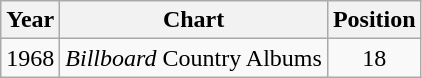<table class="wikitable">
<tr>
<th>Year</th>
<th>Chart</th>
<th>Position</th>
</tr>
<tr>
<td>1968</td>
<td><em>Billboard</em> Country Albums</td>
<td align="center">18</td>
</tr>
</table>
